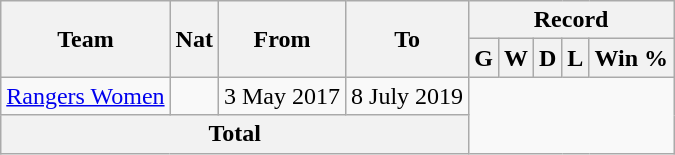<table class="wikitable" style="text-align: center">
<tr>
<th rowspan="2">Team</th>
<th rowspan="2">Nat</th>
<th rowspan="2">From</th>
<th rowspan="2">To</th>
<th colspan="5">Record</th>
</tr>
<tr>
<th>G</th>
<th>W</th>
<th>D</th>
<th>L</th>
<th>Win %</th>
</tr>
<tr>
<td align=left><a href='#'>Rangers Women</a></td>
<td></td>
<td align=left>3 May 2017</td>
<td align=left>8 July 2019<br></td>
</tr>
<tr>
<th colspan=4>Total<br></th>
</tr>
</table>
